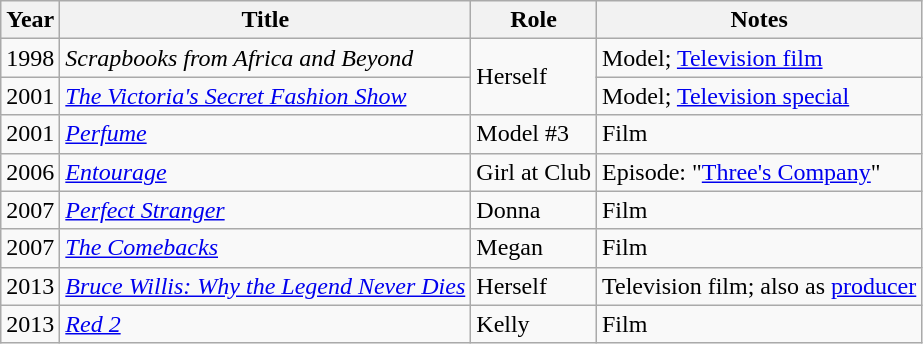<table class="wikitable sortable">
<tr>
<th>Year</th>
<th>Title</th>
<th>Role</th>
<th class="unsortable">Notes</th>
</tr>
<tr>
<td>1998</td>
<td><em>Scrapbooks from Africa and Beyond</em></td>
<td rowspan="2">Herself</td>
<td>Model; <a href='#'>Television film</a></td>
</tr>
<tr>
<td>2001</td>
<td><em><a href='#'>The Victoria's Secret Fashion Show</a></em></td>
<td>Model; <a href='#'>Television special</a></td>
</tr>
<tr>
<td>2001</td>
<td><em><a href='#'>Perfume</a></em></td>
<td>Model #3</td>
<td>Film</td>
</tr>
<tr>
<td>2006</td>
<td><em><a href='#'>Entourage</a></em></td>
<td>Girl at Club</td>
<td>Episode: "<a href='#'>Three's Company</a>"</td>
</tr>
<tr>
<td>2007</td>
<td><em><a href='#'>Perfect Stranger</a></em></td>
<td>Donna</td>
<td>Film</td>
</tr>
<tr>
<td>2007</td>
<td><em><a href='#'>The Comebacks</a></em></td>
<td>Megan</td>
<td>Film</td>
</tr>
<tr>
<td>2013</td>
<td><em><a href='#'>Bruce Willis: Why the Legend Never Dies</a></em></td>
<td>Herself</td>
<td>Television film; also as <a href='#'>producer</a></td>
</tr>
<tr>
<td>2013</td>
<td><em><a href='#'>Red 2</a></em></td>
<td>Kelly</td>
<td>Film</td>
</tr>
</table>
